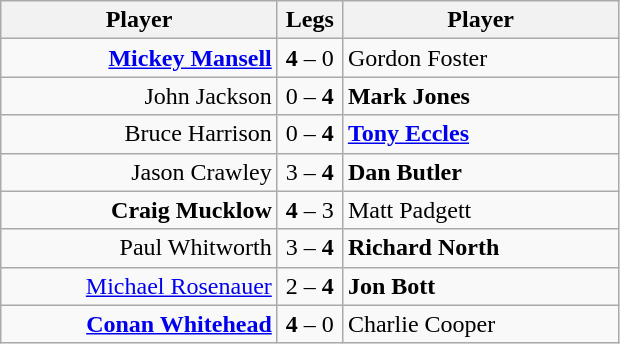<table class=wikitable style="text-align:center">
<tr>
<th width=177>Player</th>
<th width=36>Legs</th>
<th width=177>Player</th>
</tr>
<tr align=left>
<td align=right><strong><a href='#'>Mickey Mansell</a></strong> </td>
<td align=center><strong>4</strong> – 0</td>
<td> Gordon Foster</td>
</tr>
<tr align=left>
<td align=right>John Jackson </td>
<td align=center>0 – <strong>4</strong></td>
<td> <strong>Mark Jones</strong></td>
</tr>
<tr align=left>
<td align=right>Bruce Harrison </td>
<td align=center>0 – <strong>4</strong></td>
<td> <strong><a href='#'>Tony Eccles</a></strong></td>
</tr>
<tr align=left>
<td align=right>Jason Crawley </td>
<td align=center>3 – <strong>4</strong></td>
<td> <strong>Dan Butler</strong></td>
</tr>
<tr align=left>
<td align=right><strong>Craig Mucklow</strong> </td>
<td align=center><strong>4</strong> – 3</td>
<td> Matt Padgett</td>
</tr>
<tr align=left>
<td align=right>Paul Whitworth </td>
<td align=center>3 – <strong>4</strong></td>
<td> <strong>Richard North</strong></td>
</tr>
<tr align=left>
<td align=right><a href='#'>Michael Rosenauer</a> </td>
<td align=center>2 – <strong>4</strong></td>
<td> <strong>Jon Bott</strong></td>
</tr>
<tr align=left>
<td align=right><strong><a href='#'>Conan Whitehead</a></strong> </td>
<td align=center><strong>4</strong> – 0</td>
<td> Charlie Cooper</td>
</tr>
</table>
